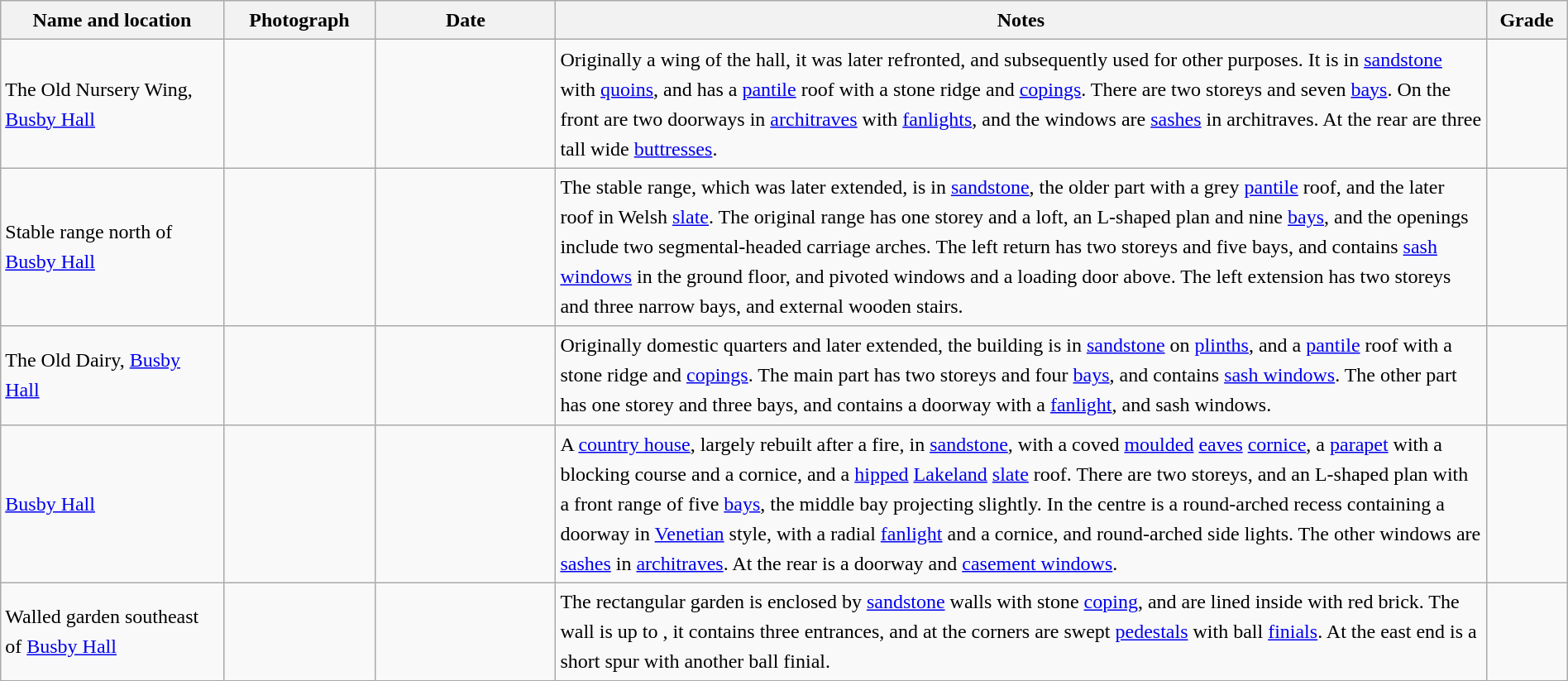<table class="wikitable sortable plainrowheaders" style="width:100%; border:0px; text-align:left; line-height:150%">
<tr>
<th scope="col"  style="width:150px">Name and location</th>
<th scope="col"  style="width:100px" class="unsortable">Photograph</th>
<th scope="col"  style="width:120px">Date</th>
<th scope="col"  style="width:650px" class="unsortable">Notes</th>
<th scope="col"  style="width:50px">Grade</th>
</tr>
<tr>
<td>The Old Nursery Wing, <a href='#'>Busby Hall</a><br></td>
<td></td>
<td align="center"></td>
<td>Originally a wing of the hall, it was later refronted, and subsequently used for other purposes. It is in <a href='#'>sandstone</a> with <a href='#'>quoins</a>, and has a <a href='#'>pantile</a> roof with a stone ridge and <a href='#'>copings</a>. There are two storeys and seven <a href='#'>bays</a>. On the front are two doorways in <a href='#'>architraves</a> with <a href='#'>fanlights</a>, and the windows are <a href='#'>sashes</a> in architraves. At the rear are three tall wide <a href='#'>buttresses</a>.</td>
<td align="center" ></td>
</tr>
<tr>
<td>Stable range north of <a href='#'>Busby Hall</a><br></td>
<td></td>
<td align="center"></td>
<td>The stable range, which was later extended, is in <a href='#'>sandstone</a>, the older part with a grey <a href='#'>pantile</a> roof, and the later roof in Welsh <a href='#'>slate</a>. The original range has one storey and a loft, an L-shaped plan and nine <a href='#'>bays</a>, and the openings include two segmental-headed carriage arches. The left return has two storeys and five bays, and contains <a href='#'>sash windows</a> in the ground floor, and pivoted windows and a loading door above. The left extension has two storeys and three narrow bays, and external wooden stairs.</td>
<td align="center" ></td>
</tr>
<tr>
<td>The Old Dairy, <a href='#'>Busby Hall</a><br></td>
<td></td>
<td align="center"></td>
<td>Originally domestic quarters and later extended, the building is in <a href='#'>sandstone</a> on <a href='#'>plinths</a>, and a <a href='#'>pantile</a> roof with a stone ridge and <a href='#'>copings</a>. The main part has two storeys and four <a href='#'>bays</a>, and contains <a href='#'>sash windows</a>. The other part has one storey and three bays, and contains a doorway with a <a href='#'>fanlight</a>, and sash windows.</td>
<td align="center" ></td>
</tr>
<tr>
<td><a href='#'>Busby Hall</a><br></td>
<td></td>
<td align="center"></td>
<td>A <a href='#'>country house</a>, largely rebuilt after a fire, in <a href='#'>sandstone</a>, with a coved <a href='#'>moulded</a> <a href='#'>eaves</a> <a href='#'>cornice</a>, a <a href='#'>parapet</a> with a blocking course and a cornice, and a <a href='#'>hipped</a> <a href='#'>Lakeland</a> <a href='#'>slate</a> roof. There are two storeys, and an L-shaped plan with a front range of five <a href='#'>bays</a>, the middle bay projecting slightly. In the centre is a round-arched recess containing a doorway in <a href='#'>Venetian</a> style, with a radial <a href='#'>fanlight</a> and a cornice, and round-arched side lights. The other windows are <a href='#'>sashes</a> in <a href='#'>architraves</a>. At the rear is a doorway and <a href='#'>casement windows</a>.</td>
<td align="center" ></td>
</tr>
<tr>
<td>Walled garden southeast of <a href='#'>Busby Hall</a><br></td>
<td></td>
<td align="center"></td>
<td>The rectangular garden is enclosed by <a href='#'>sandstone</a> walls with stone <a href='#'>coping</a>, and are lined inside with red brick. The wall is up to , it contains three entrances, and at the corners are swept <a href='#'>pedestals</a> with ball <a href='#'>finials</a>. At the east end is a short spur with another ball finial.</td>
<td align="center" ></td>
</tr>
<tr>
</tr>
</table>
